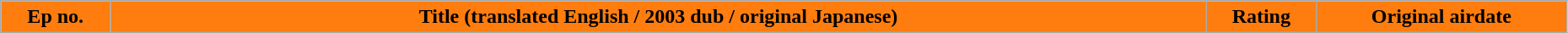<table class="wikitable" width="98%">
<tr>
<th style="background-color: #FF7D0E" width="7%">Ep no.</th>
<th style="background-color: #FF7D0E">Title (translated English / 2003 dub / original Japanese)</th>
<th style="background-color: #FF7D0E" width="7%">Rating</th>
<th style="background-color: #FF7D0E" width="16%">Original airdate<br>











</th>
</tr>
</table>
